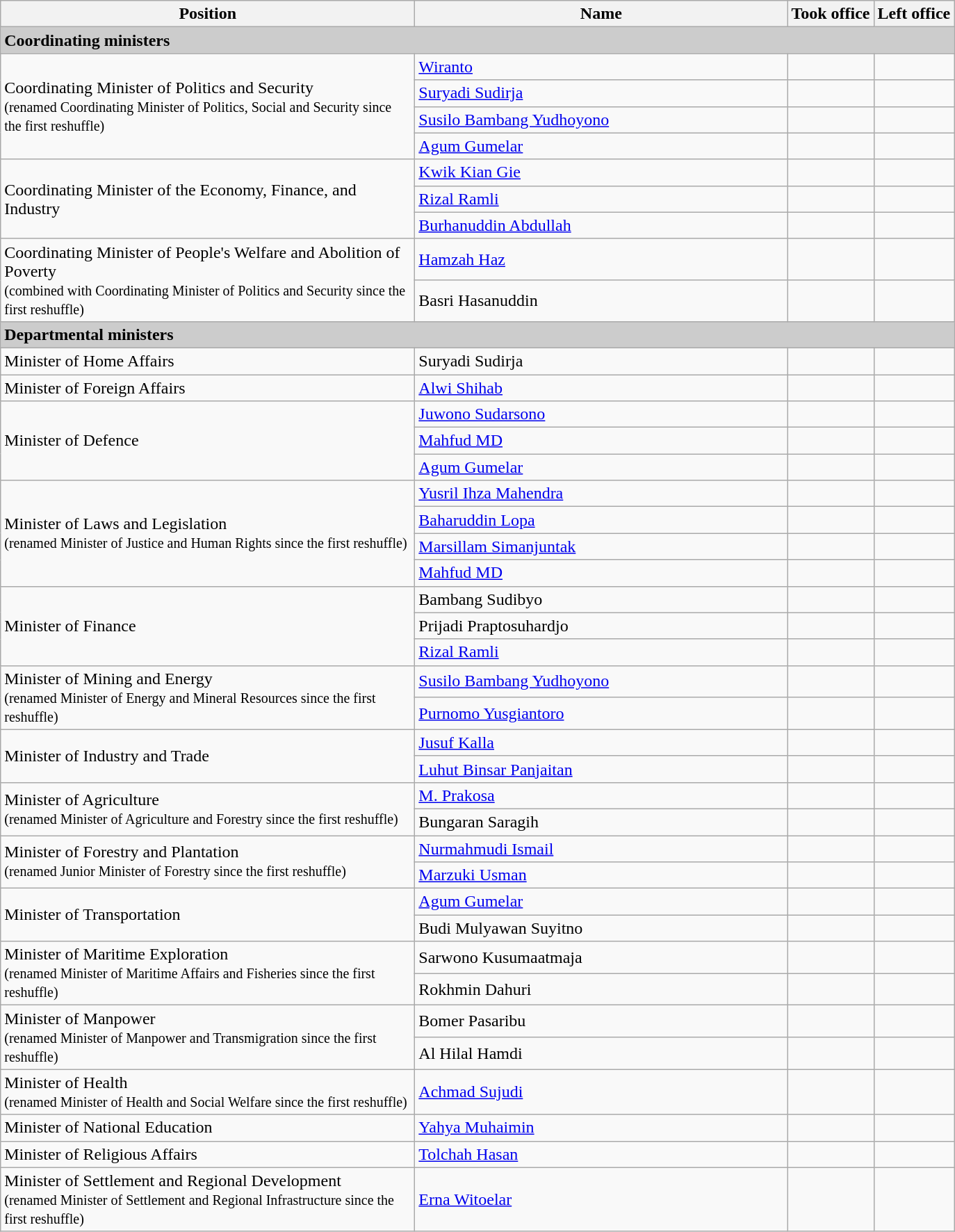<table class="wikitable">
<tr>
<th width=390>Position</th>
<th width=350>Name</th>
<th>Took office</th>
<th>Left office</th>
</tr>
<tr>
<td style="background:#cccccc;" colspan="5"><strong>Coordinating ministers</strong></td>
</tr>
<tr>
<td rowspan=4>Coordinating Minister of Politics and Security<br><small>(renamed Coordinating Minister of Politics, Social and Security since the first reshuffle)</small></td>
<td><a href='#'>Wiranto</a></td>
<td></td>
<td></td>
</tr>
<tr>
<td><a href='#'>Suryadi Sudirja</a></td>
<td></td>
<td></td>
</tr>
<tr>
<td><a href='#'>Susilo Bambang Yudhoyono</a></td>
<td></td>
<td></td>
</tr>
<tr>
<td><a href='#'>Agum Gumelar</a></td>
<td></td>
<td></td>
</tr>
<tr>
<td rowspan=3>Coordinating Minister of the Economy, Finance, and Industry</td>
<td><a href='#'>Kwik Kian Gie</a></td>
<td></td>
<td></td>
</tr>
<tr>
<td><a href='#'>Rizal Ramli</a></td>
<td></td>
<td></td>
</tr>
<tr>
<td><a href='#'>Burhanuddin Abdullah</a></td>
<td></td>
<td></td>
</tr>
<tr>
<td rowspan=2>Coordinating Minister of People's Welfare and Abolition of Poverty<br><small>(combined with Coordinating Minister of Politics and Security since the first reshuffle)</small></td>
<td><a href='#'>Hamzah Haz</a></td>
<td></td>
<td></td>
</tr>
<tr>
<td>Basri Hasanuddin</td>
<td></td>
<td></td>
</tr>
<tr>
<td style="background:#cccccc;" colspan="5"><strong>Departmental ministers</strong></td>
</tr>
<tr>
<td>Minister of Home Affairs</td>
<td>Suryadi Sudirja</td>
<td></td>
<td></td>
</tr>
<tr>
<td>Minister of Foreign Affairs</td>
<td><a href='#'>Alwi Shihab</a></td>
<td></td>
<td></td>
</tr>
<tr>
<td rowspan=3>Minister of Defence</td>
<td><a href='#'>Juwono Sudarsono</a></td>
<td></td>
<td></td>
</tr>
<tr>
<td><a href='#'>Mahfud MD</a></td>
<td></td>
<td></td>
</tr>
<tr>
<td><a href='#'>Agum Gumelar</a></td>
<td></td>
<td></td>
</tr>
<tr>
<td rowspan=4>Minister of Laws and Legislation<br><small>(renamed Minister of Justice and Human Rights since the first reshuffle)</small></td>
<td><a href='#'>Yusril Ihza Mahendra</a></td>
<td></td>
<td></td>
</tr>
<tr>
<td><a href='#'>Baharuddin Lopa</a></td>
<td></td>
<td></td>
</tr>
<tr>
<td><a href='#'>Marsillam Simanjuntak</a></td>
<td></td>
<td></td>
</tr>
<tr>
<td><a href='#'>Mahfud MD</a></td>
<td></td>
<td></td>
</tr>
<tr>
<td rowspan=3>Minister of Finance</td>
<td>Bambang Sudibyo</td>
<td></td>
<td></td>
</tr>
<tr>
<td>Prijadi Praptosuhardjo</td>
<td></td>
<td></td>
</tr>
<tr>
<td><a href='#'>Rizal Ramli</a></td>
<td></td>
<td></td>
</tr>
<tr>
<td rowspan=2>Minister of Mining and Energy<br><small>(renamed Minister of Energy and Mineral Resources since the first reshuffle)</small></td>
<td><a href='#'>Susilo Bambang Yudhoyono</a></td>
<td></td>
<td></td>
</tr>
<tr>
<td><a href='#'>Purnomo Yusgiantoro</a></td>
<td></td>
<td></td>
</tr>
<tr>
<td rowspan=2>Minister of Industry and Trade</td>
<td><a href='#'>Jusuf Kalla</a></td>
<td></td>
<td></td>
</tr>
<tr>
<td><a href='#'>Luhut Binsar Panjaitan</a></td>
<td></td>
<td></td>
</tr>
<tr>
<td rowspan=2>Minister of Agriculture<br><small>(renamed Minister of Agriculture and Forestry since the first reshuffle)</small></td>
<td><a href='#'>M. Prakosa</a></td>
<td></td>
<td></td>
</tr>
<tr>
<td>Bungaran Saragih</td>
<td></td>
<td></td>
</tr>
<tr>
<td rowspan=2>Minister of Forestry and Plantation<br><small>(renamed Junior Minister of Forestry since the first reshuffle)</small></td>
<td><a href='#'>Nurmahmudi Ismail</a></td>
<td></td>
<td></td>
</tr>
<tr>
<td><a href='#'>Marzuki Usman</a></td>
<td></td>
<td></td>
</tr>
<tr>
<td rowspan=2>Minister of Transportation</td>
<td><a href='#'>Agum Gumelar</a></td>
<td></td>
<td></td>
</tr>
<tr>
<td>Budi Mulyawan Suyitno</td>
<td></td>
<td></td>
</tr>
<tr>
<td rowspan=2>Minister of Maritime Exploration<br><small>(renamed Minister of Maritime Affairs and Fisheries since the first reshuffle)</small></td>
<td>Sarwono Kusumaatmaja</td>
<td></td>
<td></td>
</tr>
<tr>
<td>Rokhmin Dahuri</td>
<td></td>
<td></td>
</tr>
<tr>
<td rowspan=2>Minister of Manpower<br><small>(renamed Minister of Manpower and Transmigration since the first reshuffle)</small></td>
<td>Bomer Pasaribu</td>
<td></td>
<td></td>
</tr>
<tr>
<td>Al Hilal Hamdi</td>
<td></td>
<td></td>
</tr>
<tr>
<td>Minister of Health<br><small>(renamed Minister of Health and Social Welfare since the first reshuffle)</small></td>
<td><a href='#'>Achmad Sujudi</a></td>
<td></td>
<td></td>
</tr>
<tr>
<td>Minister of National Education</td>
<td><a href='#'>Yahya Muhaimin</a></td>
<td></td>
<td></td>
</tr>
<tr>
<td>Minister of Religious Affairs</td>
<td><a href='#'>Tolchah Hasan</a></td>
<td></td>
<td></td>
</tr>
<tr>
<td>Minister of Settlement and Regional Development<br><small>(renamed Minister of Settlement and Regional Infrastructure since the first reshuffle)</small></td>
<td><a href='#'>Erna Witoelar</a></td>
<td></td>
<td></td>
</tr>
</table>
